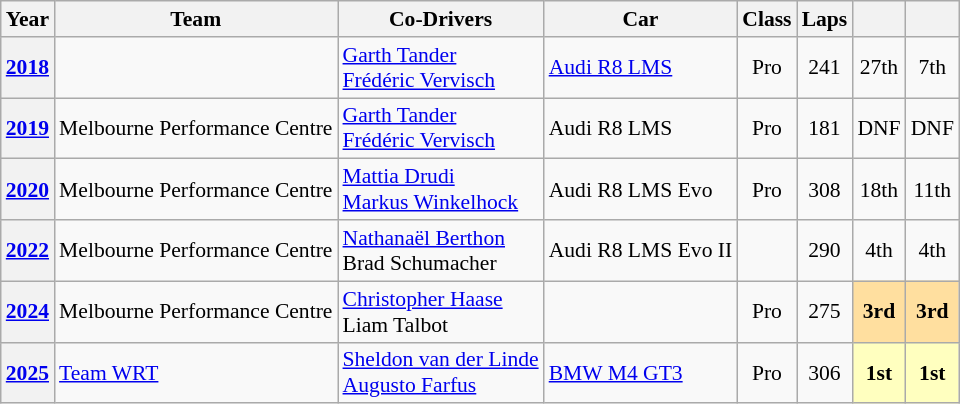<table class="wikitable" style="text-align:center; font-size:90%">
<tr>
<th>Year</th>
<th>Team</th>
<th>Co-Drivers</th>
<th>Car</th>
<th>Class</th>
<th>Laps</th>
<th></th>
<th></th>
</tr>
<tr align="center">
<th><a href='#'>2018</a></th>
<td align="left"nowrap></td>
<td align="left"nowrap> <a href='#'>Garth Tander</a><br> <a href='#'>Frédéric Vervisch</a></td>
<td align="left"nowrap><a href='#'>Audi R8 LMS</a></td>
<td>Pro</td>
<td>241</td>
<td>27th</td>
<td>7th</td>
</tr>
<tr>
<th><a href='#'>2019</a></th>
<td align="left"nowrap> Melbourne Performance Centre</td>
<td align="left"nowrap> <a href='#'>Garth Tander</a><br> <a href='#'>Frédéric Vervisch</a></td>
<td align="left"nowrap>Audi R8 LMS</td>
<td>Pro</td>
<td>181</td>
<td>DNF</td>
<td>DNF</td>
</tr>
<tr style="text-align:center;">
<th><a href='#'>2020</a></th>
<td align="left"nowrap> Melbourne Performance Centre</td>
<td align="left"nowrap> <a href='#'>Mattia Drudi</a><br> <a href='#'>Markus Winkelhock</a></td>
<td align="left"nowrap>Audi R8 LMS Evo</td>
<td>Pro</td>
<td>308</td>
<td>18th</td>
<td>11th</td>
</tr>
<tr style="text-align:center;">
<th><a href='#'>2022</a></th>
<td align="left"nowrap> Melbourne Performance Centre</td>
<td align="left"nowrap> <a href='#'>Nathanaël Berthon</a><br> Brad Schumacher</td>
<td align="left"nowrap>Audi R8 LMS Evo II</td>
<td></td>
<td>290</td>
<td>4th</td>
<td>4th</td>
</tr>
<tr style="text-align:center;">
<th><a href='#'>2024</a></th>
<td align="left"nowrap> Melbourne Performance Centre</td>
<td align="left"nowrap> <a href='#'>Christopher Haase</a><br> Liam Talbot</td>
<td align="left"nowrap></td>
<td>Pro</td>
<td>275</td>
<td style="background:#FFDF9F;"><strong>3rd</strong></td>
<td style="background:#FFDF9F;"><strong>3rd</strong></td>
</tr>
<tr>
<th><a href='#'>2025</a></th>
<td style="text-align:left;"> <a href='#'>Team WRT</a></td>
<td style="text-align:left;"> <a href='#'>Sheldon van der Linde</a><br> <a href='#'>Augusto Farfus</a></td>
<td style="text-align:left;"><a href='#'>BMW M4 GT3</a></td>
<td>Pro</td>
<td>306</td>
<td style="background:#FFFFBF;"><strong>1st</strong></td>
<td style="background:#FFFFBF;"><strong>1st</strong></td>
</tr>
</table>
